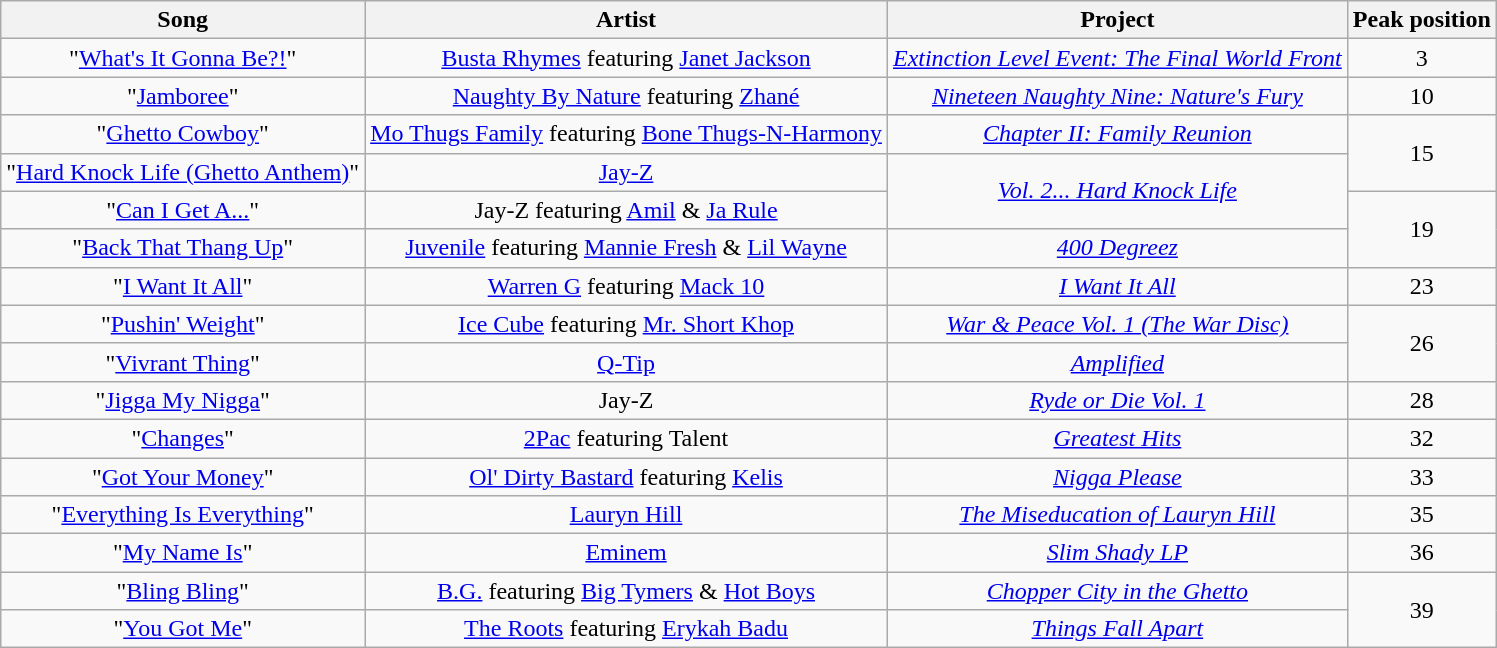<table class="wikitable sortable plainrowheaders" style="text-align:center;">
<tr>
<th scope="col">Song</th>
<th scope="col">Artist</th>
<th scope="col">Project</th>
<th scope="col">Peak position</th>
</tr>
<tr>
<td>"<a href='#'>What's It Gonna Be?!</a>"</td>
<td><a href='#'>Busta Rhymes</a> featuring <a href='#'>Janet Jackson</a></td>
<td><em><a href='#'>Extinction Level Event: The Final World Front</a></em></td>
<td>3</td>
</tr>
<tr>
<td>"<a href='#'>Jamboree</a>"</td>
<td><a href='#'>Naughty By Nature</a> featuring <a href='#'>Zhané</a></td>
<td><em><a href='#'>Nineteen Naughty Nine: Nature's Fury</a></em></td>
<td>10</td>
</tr>
<tr>
<td>"<a href='#'>Ghetto Cowboy</a>"</td>
<td><a href='#'>Mo Thugs Family</a> featuring <a href='#'>Bone Thugs-N-Harmony</a></td>
<td><em><a href='#'>Chapter II: Family Reunion</a></em></td>
<td rowspan="2">15</td>
</tr>
<tr>
<td>"<a href='#'>Hard Knock Life (Ghetto Anthem)</a>"</td>
<td><a href='#'>Jay-Z</a></td>
<td rowspan="2"><em><a href='#'>Vol. 2... Hard Knock Life</a></em></td>
</tr>
<tr>
<td>"<a href='#'>Can I Get A...</a>"</td>
<td>Jay-Z featuring <a href='#'>Amil</a> & <a href='#'>Ja Rule</a></td>
<td rowspan="2">19</td>
</tr>
<tr>
<td>"<a href='#'>Back That Thang Up</a>"</td>
<td><a href='#'>Juvenile</a> featuring <a href='#'>Mannie Fresh</a> & <a href='#'>Lil Wayne</a></td>
<td><em><a href='#'>400 Degreez</a></em></td>
</tr>
<tr>
<td>"<a href='#'>I Want It All</a>"</td>
<td><a href='#'>Warren G</a> featuring <a href='#'>Mack 10</a></td>
<td><em><a href='#'>I Want It All</a></em></td>
<td>23</td>
</tr>
<tr>
<td>"<a href='#'>Pushin' Weight</a>"</td>
<td><a href='#'>Ice Cube</a> featuring <a href='#'>Mr. Short Khop</a></td>
<td><em><a href='#'>War & Peace Vol. 1 (The War Disc)</a></em></td>
<td rowspan="2">26</td>
</tr>
<tr>
<td>"<a href='#'>Vivrant Thing</a>"</td>
<td><a href='#'>Q-Tip</a></td>
<td><em><a href='#'>Amplified</a></em></td>
</tr>
<tr>
<td>"<a href='#'>Jigga My Nigga</a>"</td>
<td>Jay-Z</td>
<td><em><a href='#'>Ryde or Die Vol. 1</a></em></td>
<td>28</td>
</tr>
<tr>
<td>"<a href='#'>Changes</a>"</td>
<td><a href='#'>2Pac</a> featuring Talent</td>
<td><em><a href='#'>Greatest Hits</a></em></td>
<td>32</td>
</tr>
<tr>
<td>"<a href='#'>Got Your Money</a>"</td>
<td><a href='#'>Ol' Dirty Bastard</a> featuring <a href='#'>Kelis</a></td>
<td><em><a href='#'>Nigga Please</a></em></td>
<td>33</td>
</tr>
<tr>
<td>"<a href='#'>Everything Is Everything</a>"</td>
<td><a href='#'>Lauryn Hill</a></td>
<td><em><a href='#'>The Miseducation of Lauryn Hill</a></em></td>
<td>35</td>
</tr>
<tr>
<td>"<a href='#'>My Name Is</a>"</td>
<td><a href='#'>Eminem</a></td>
<td><em><a href='#'>Slim Shady LP</a></em></td>
<td>36</td>
</tr>
<tr>
<td>"<a href='#'>Bling Bling</a>"</td>
<td><a href='#'>B.G.</a> featuring <a href='#'>Big Tymers</a> & <a href='#'>Hot Boys</a></td>
<td><em><a href='#'>Chopper City in the Ghetto</a></em></td>
<td rowspan="2">39</td>
</tr>
<tr>
<td>"<a href='#'>You Got Me</a>"</td>
<td><a href='#'>The Roots</a> featuring <a href='#'>Erykah Badu</a></td>
<td><em><a href='#'>Things Fall Apart</a></em></td>
</tr>
</table>
